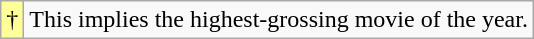<table class="wikitable">
<tr>
<td style="background-color:#FFFF99">†</td>
<td>This implies the highest-grossing movie of the year.</td>
</tr>
</table>
